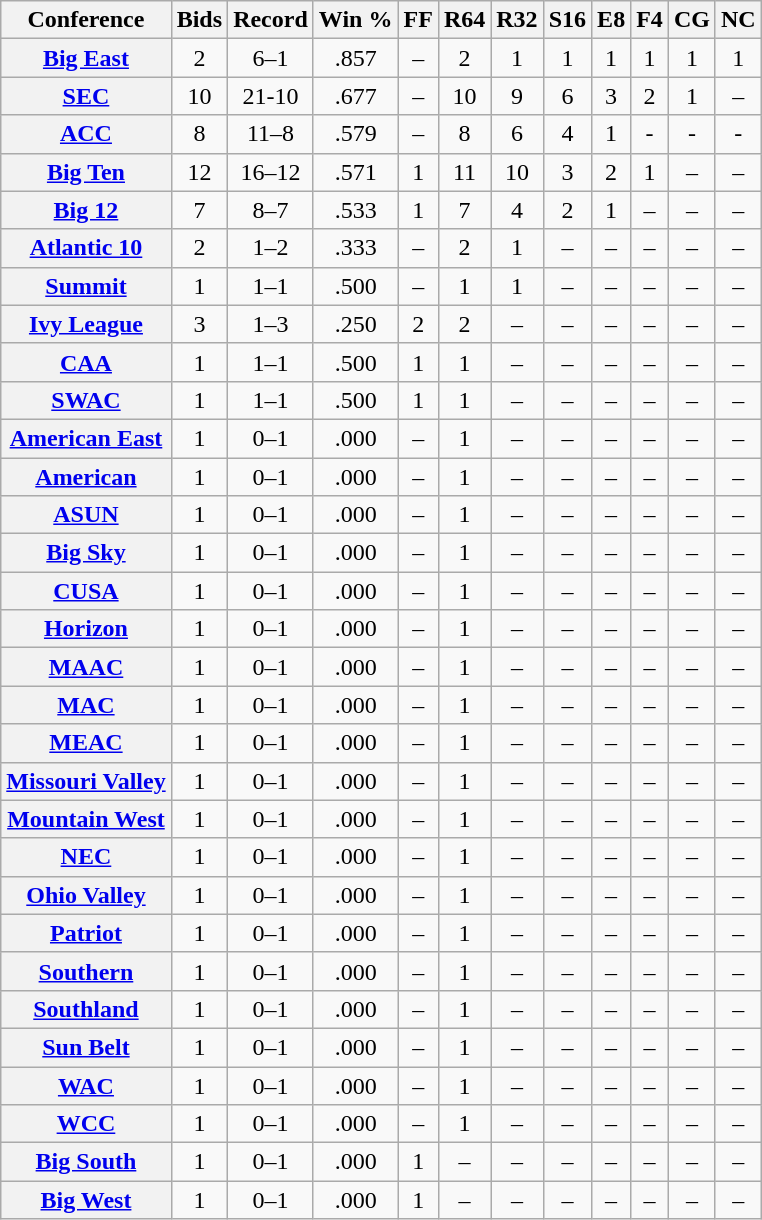<table class="wikitable sortable plainrowheaders" style="text-align:center;">
<tr>
<th scope="col">Conference</th>
<th scope="col">Bids</th>
<th scope="col">Record</th>
<th scope="col">Win %</th>
<th scope="col">FF</th>
<th scope="col">R64</th>
<th scope="col">R32</th>
<th scope="col">S16</th>
<th scope="col">E8</th>
<th scope="col">F4</th>
<th scope="col">CG</th>
<th scope="col">NC</th>
</tr>
<tr>
<th scope="row"><a href='#'>Big East</a></th>
<td>2</td>
<td>6–1</td>
<td>.857</td>
<td>–</td>
<td>2</td>
<td>1</td>
<td>1</td>
<td>1</td>
<td>1</td>
<td>1</td>
<td>1</td>
</tr>
<tr>
<th scope="row"><a href='#'>SEC</a></th>
<td>10</td>
<td>21-10</td>
<td>.677</td>
<td>–</td>
<td>10</td>
<td>9</td>
<td>6</td>
<td>3</td>
<td>2</td>
<td>1</td>
<td>–</td>
</tr>
<tr>
<th scope="row"><a href='#'>ACC</a></th>
<td>8</td>
<td>11–8</td>
<td>.579</td>
<td>–</td>
<td>8</td>
<td>6</td>
<td>4</td>
<td>1</td>
<td>-</td>
<td>-</td>
<td>-</td>
</tr>
<tr>
<th scope="row"><a href='#'>Big Ten</a></th>
<td>12</td>
<td>16–12</td>
<td>.571</td>
<td>1</td>
<td>11</td>
<td>10</td>
<td>3</td>
<td>2</td>
<td>1</td>
<td>–</td>
<td>–</td>
</tr>
<tr>
<th scope="row"><a href='#'>Big 12</a></th>
<td>7</td>
<td>8–7</td>
<td>.533</td>
<td>1</td>
<td>7</td>
<td>4</td>
<td>2</td>
<td>1</td>
<td>–</td>
<td>–</td>
<td>–</td>
</tr>
<tr>
<th scope="row"><a href='#'>Atlantic 10</a></th>
<td>2</td>
<td>1–2</td>
<td>.333</td>
<td>–</td>
<td>2</td>
<td>1</td>
<td>–</td>
<td>–</td>
<td>–</td>
<td>–</td>
<td>–</td>
</tr>
<tr>
<th scope="row"><a href='#'>Summit</a></th>
<td>1</td>
<td>1–1</td>
<td>.500</td>
<td>–</td>
<td>1</td>
<td>1</td>
<td>–</td>
<td>–</td>
<td>–</td>
<td>–</td>
<td>–</td>
</tr>
<tr>
<th scope="row"><a href='#'>Ivy League</a></th>
<td>3</td>
<td>1–3</td>
<td>.250</td>
<td>2</td>
<td>2</td>
<td>–</td>
<td>–</td>
<td>–</td>
<td>–</td>
<td>–</td>
<td>–</td>
</tr>
<tr>
<th scope="row"><a href='#'>CAA</a></th>
<td>1</td>
<td>1–1</td>
<td>.500</td>
<td>1</td>
<td>1</td>
<td>–</td>
<td>–</td>
<td>–</td>
<td>–</td>
<td>–</td>
<td>–</td>
</tr>
<tr>
<th scope="row"><a href='#'>SWAC</a></th>
<td>1</td>
<td>1–1</td>
<td>.500</td>
<td>1</td>
<td>1</td>
<td>–</td>
<td>–</td>
<td>–</td>
<td>–</td>
<td>–</td>
<td>–</td>
</tr>
<tr>
<th scope="row"><a href='#'>American East</a></th>
<td>1</td>
<td>0–1</td>
<td>.000</td>
<td>–</td>
<td>1</td>
<td>–</td>
<td>–</td>
<td>–</td>
<td>–</td>
<td>–</td>
<td>–</td>
</tr>
<tr>
<th scope="row"><a href='#'>American</a></th>
<td>1</td>
<td>0–1</td>
<td>.000</td>
<td>–</td>
<td>1</td>
<td>–</td>
<td>–</td>
<td>–</td>
<td>–</td>
<td>–</td>
<td>–</td>
</tr>
<tr>
<th scope="row"><a href='#'>ASUN</a></th>
<td>1</td>
<td>0–1</td>
<td>.000</td>
<td>–</td>
<td>1</td>
<td>–</td>
<td>–</td>
<td>–</td>
<td>–</td>
<td>–</td>
<td>–</td>
</tr>
<tr>
<th scope="row"><a href='#'>Big Sky</a></th>
<td>1</td>
<td>0–1</td>
<td>.000</td>
<td>–</td>
<td>1</td>
<td>–</td>
<td>–</td>
<td>–</td>
<td>–</td>
<td>–</td>
<td>–</td>
</tr>
<tr>
<th scope="row"><a href='#'>CUSA</a></th>
<td>1</td>
<td>0–1</td>
<td>.000</td>
<td>–</td>
<td>1</td>
<td>–</td>
<td>–</td>
<td>–</td>
<td>–</td>
<td>–</td>
<td>–</td>
</tr>
<tr>
<th scope="row"><a href='#'>Horizon</a></th>
<td>1</td>
<td>0–1</td>
<td>.000</td>
<td>–</td>
<td>1</td>
<td>–</td>
<td>–</td>
<td>–</td>
<td>–</td>
<td>–</td>
<td>–</td>
</tr>
<tr>
<th scope="row"><a href='#'>MAAC</a></th>
<td>1</td>
<td>0–1</td>
<td>.000</td>
<td>–</td>
<td>1</td>
<td>–</td>
<td>–</td>
<td>–</td>
<td>–</td>
<td>–</td>
<td>–</td>
</tr>
<tr>
<th scope="row"><a href='#'>MAC</a></th>
<td>1</td>
<td>0–1</td>
<td>.000</td>
<td>–</td>
<td>1</td>
<td>–</td>
<td>–</td>
<td>–</td>
<td>–</td>
<td>–</td>
<td>–</td>
</tr>
<tr>
<th scope="row"><a href='#'>MEAC</a></th>
<td>1</td>
<td>0–1</td>
<td>.000</td>
<td>–</td>
<td>1</td>
<td>–</td>
<td>–</td>
<td>–</td>
<td>–</td>
<td>–</td>
<td>–</td>
</tr>
<tr>
<th scope="row"><a href='#'>Missouri Valley</a></th>
<td>1</td>
<td>0–1</td>
<td>.000</td>
<td>–</td>
<td>1</td>
<td>–</td>
<td>–</td>
<td>–</td>
<td>–</td>
<td>–</td>
<td>–</td>
</tr>
<tr>
<th scope="row"><a href='#'>Mountain West</a></th>
<td>1</td>
<td>0–1</td>
<td>.000</td>
<td>–</td>
<td>1</td>
<td>–</td>
<td>–</td>
<td>–</td>
<td>–</td>
<td>–</td>
<td>–</td>
</tr>
<tr>
<th scope="row"><a href='#'>NEC</a></th>
<td>1</td>
<td>0–1</td>
<td>.000</td>
<td>–</td>
<td>1</td>
<td>–</td>
<td>–</td>
<td>–</td>
<td>–</td>
<td>–</td>
<td>–</td>
</tr>
<tr>
<th scope="row"><a href='#'>Ohio Valley</a></th>
<td>1</td>
<td>0–1</td>
<td>.000</td>
<td>–</td>
<td>1</td>
<td>–</td>
<td>–</td>
<td>–</td>
<td>–</td>
<td>–</td>
<td>–</td>
</tr>
<tr>
<th scope="row"><a href='#'>Patriot</a></th>
<td>1</td>
<td>0–1</td>
<td>.000</td>
<td>–</td>
<td>1</td>
<td>–</td>
<td>–</td>
<td>–</td>
<td>–</td>
<td>–</td>
<td>–</td>
</tr>
<tr>
<th scope="row"><a href='#'>Southern</a></th>
<td>1</td>
<td>0–1</td>
<td>.000</td>
<td>–</td>
<td>1</td>
<td>–</td>
<td>–</td>
<td>–</td>
<td>–</td>
<td>–</td>
<td>–</td>
</tr>
<tr>
<th scope="row"><a href='#'>Southland</a></th>
<td>1</td>
<td>0–1</td>
<td>.000</td>
<td>–</td>
<td>1</td>
<td>–</td>
<td>–</td>
<td>–</td>
<td>–</td>
<td>–</td>
<td>–</td>
</tr>
<tr>
<th scope="row"><a href='#'>Sun Belt</a></th>
<td>1</td>
<td>0–1</td>
<td>.000</td>
<td>–</td>
<td>1</td>
<td>–</td>
<td>–</td>
<td>–</td>
<td>–</td>
<td>–</td>
<td>–</td>
</tr>
<tr>
<th scope="row"><a href='#'>WAC</a></th>
<td>1</td>
<td>0–1</td>
<td>.000</td>
<td>–</td>
<td>1</td>
<td>–</td>
<td>–</td>
<td>–</td>
<td>–</td>
<td>–</td>
<td>–</td>
</tr>
<tr>
<th scope="row"><a href='#'>WCC</a></th>
<td>1</td>
<td>0–1</td>
<td>.000</td>
<td>–</td>
<td>1</td>
<td>–</td>
<td>–</td>
<td>–</td>
<td>–</td>
<td>–</td>
<td>–</td>
</tr>
<tr>
<th scope="row"><a href='#'>Big South</a></th>
<td>1</td>
<td>0–1</td>
<td>.000</td>
<td>1</td>
<td>–</td>
<td>–</td>
<td>–</td>
<td>–</td>
<td>–</td>
<td>–</td>
<td>–</td>
</tr>
<tr>
<th scope="row"><a href='#'>Big West</a></th>
<td>1</td>
<td>0–1</td>
<td>.000</td>
<td>1</td>
<td>–</td>
<td>–</td>
<td>–</td>
<td>–</td>
<td>–</td>
<td>–</td>
<td>–</td>
</tr>
</table>
